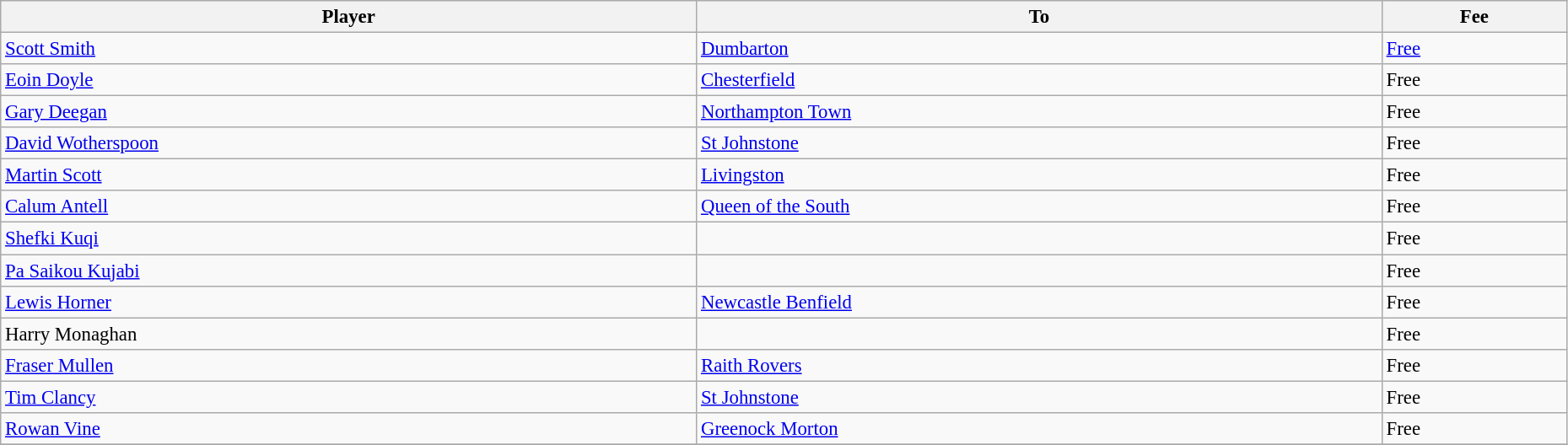<table class="wikitable" style="text-align:center; font-size:95%;width:98%; text-align:left">
<tr>
<th><strong>Player</strong></th>
<th><strong>To</strong></th>
<th><strong>Fee</strong></th>
</tr>
<tr>
<td> <a href='#'>Scott Smith</a></td>
<td> <a href='#'>Dumbarton</a></td>
<td><a href='#'>Free</a></td>
</tr>
<tr>
<td> <a href='#'>Eoin Doyle</a></td>
<td> <a href='#'>Chesterfield</a></td>
<td>Free</td>
</tr>
<tr>
<td> <a href='#'>Gary Deegan</a></td>
<td> <a href='#'>Northampton Town</a></td>
<td>Free</td>
</tr>
<tr>
<td> <a href='#'>David Wotherspoon</a></td>
<td> <a href='#'>St Johnstone</a></td>
<td>Free</td>
</tr>
<tr>
<td> <a href='#'>Martin Scott</a></td>
<td> <a href='#'>Livingston</a></td>
<td>Free</td>
</tr>
<tr>
<td> <a href='#'>Calum Antell</a></td>
<td> <a href='#'>Queen of the South</a></td>
<td>Free</td>
</tr>
<tr>
<td> <a href='#'>Shefki Kuqi</a></td>
<td></td>
<td>Free</td>
</tr>
<tr>
<td> <a href='#'>Pa Saikou Kujabi</a></td>
<td></td>
<td>Free</td>
</tr>
<tr>
<td> <a href='#'>Lewis Horner</a></td>
<td> <a href='#'>Newcastle Benfield</a></td>
<td>Free</td>
</tr>
<tr>
<td> Harry Monaghan</td>
<td></td>
<td>Free</td>
</tr>
<tr>
<td> <a href='#'>Fraser Mullen</a></td>
<td> <a href='#'>Raith Rovers</a></td>
<td>Free</td>
</tr>
<tr>
<td> <a href='#'>Tim Clancy</a></td>
<td> <a href='#'>St Johnstone</a></td>
<td>Free</td>
</tr>
<tr>
<td> <a href='#'>Rowan Vine</a></td>
<td> <a href='#'>Greenock Morton</a></td>
<td>Free</td>
</tr>
<tr>
</tr>
</table>
